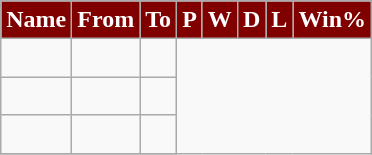<table class="wikitable sortable" style="text-align: center;">
<tr>
<th style="background:maroon; color:white;" scope="col">Name</th>
<th style="background:maroon; color:white;" scope="col">From</th>
<th style="background:maroon; color:white;" scope="col">To</th>
<th style="background:maroon; color:white;" scope="col">P</th>
<th style="background:maroon; color:white;" scope="col">W</th>
<th style="background:maroon; color:white;" scope="col">D</th>
<th style="background:maroon; color:white;" scope="col">L</th>
<th style="background:maroon; color:white;" scope="col">Win%</th>
</tr>
<tr>
<td align=left></td>
<td></td>
<td><br></td>
</tr>
<tr>
<td align=left></td>
<td></td>
<td><br></td>
</tr>
<tr>
<td align=left></td>
<td></td>
<td><br></td>
</tr>
<tr>
</tr>
</table>
